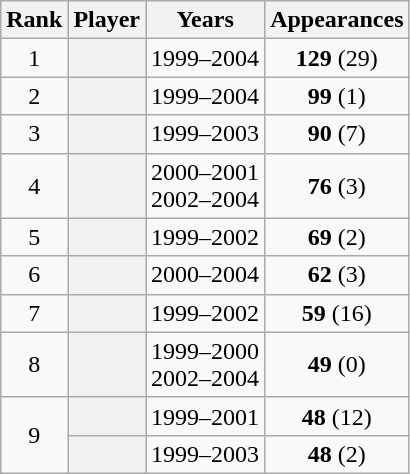<table class="sortable wikitable plainrowheaders" style="text-align: center;">
<tr>
<th scope="col">Rank</th>
<th scope="col">Player</th>
<th scope="col">Years</th>
<th scope="col">Appearances</th>
</tr>
<tr>
<td>1</td>
<th scope="row"> </th>
<td>1999–2004</td>
<td><strong>129</strong> (29)</td>
</tr>
<tr>
<td>2</td>
<th scope="row"> </th>
<td>1999–2004</td>
<td><strong>99</strong> (1)</td>
</tr>
<tr>
<td>3</td>
<th scope="row"> </th>
<td>1999–2003</td>
<td><strong>90</strong> (7)</td>
</tr>
<tr>
<td>4</td>
<th scope="row"> </th>
<td>2000–2001<br>2002–2004</td>
<td><strong>76</strong> (3)</td>
</tr>
<tr>
<td>5</td>
<th scope="row"> </th>
<td>1999–2002</td>
<td><strong>69</strong> (2)</td>
</tr>
<tr>
<td>6</td>
<th scope="row"> </th>
<td>2000–2004</td>
<td><strong>62</strong> (3)</td>
</tr>
<tr>
<td>7</td>
<th scope="row"> </th>
<td>1999–2002</td>
<td><strong>59</strong> (16)</td>
</tr>
<tr>
<td>8</td>
<th scope="row"> </th>
<td>1999–2000<br>2002–2004</td>
<td><strong>49</strong> (0)</td>
</tr>
<tr>
<td rowspan="2">9</td>
<th scope="row"> </th>
<td>1999–2001</td>
<td><strong>48</strong> (12)</td>
</tr>
<tr>
<th scope="row"> </th>
<td>1999–2003</td>
<td><strong>48</strong> (2)</td>
</tr>
</table>
